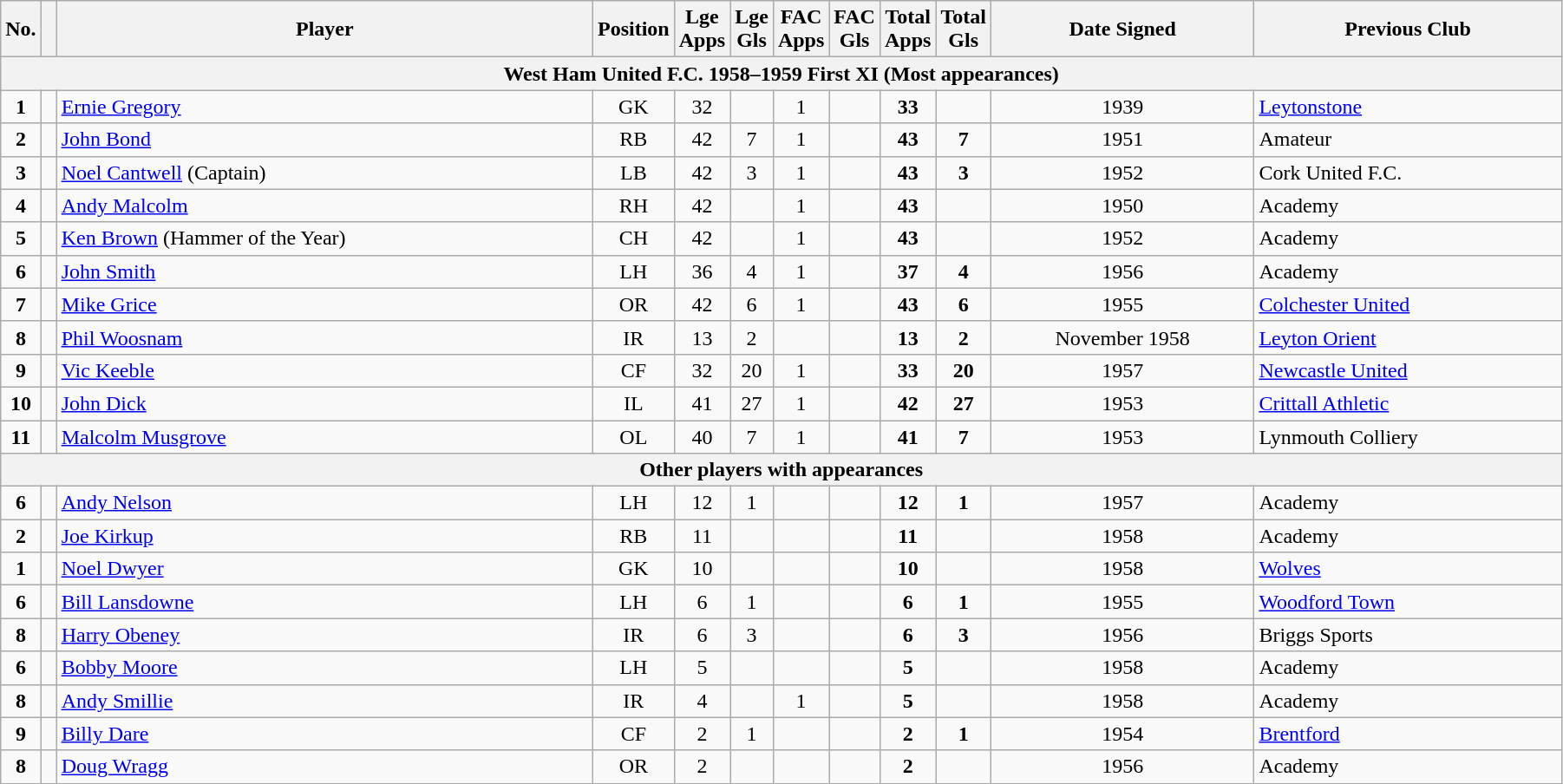<table class="wikitable" width=95%>
<tr>
<th width=1%>No.</th>
<th width=1%></th>
<th !width=1%>Player</th>
<th width=1%>Position</th>
<th width=1%>Lge <br> Apps</th>
<th width=1%>Lge <br> Gls</th>
<th width=1%>FAC <br> Apps</th>
<th width=1%>FAC <br> Gls</th>
<th width=1%>Total <br> Apps</th>
<th width=1%>Total <br> Gls</th>
<th !width=1%>Date Signed</th>
<th !width=1%>Previous Club</th>
</tr>
<tr>
<th colspan=12>West Ham United F.C. 1958–1959 First XI (Most appearances)</th>
</tr>
<tr>
<td align=center><strong>1</strong></td>
<td align=center></td>
<td><a href='#'>Ernie Gregory</a></td>
<td align=center>GK</td>
<td align=center>32</td>
<td align=center></td>
<td align=center>1</td>
<td align=center></td>
<td align=center><strong>33</strong></td>
<td align=center></td>
<td align=center>1939</td>
<td><a href='#'>Leytonstone</a></td>
</tr>
<tr>
<td align=center><strong>2</strong></td>
<td align=center></td>
<td><a href='#'>John Bond</a></td>
<td align=center>RB</td>
<td align=center>42</td>
<td align=center>7</td>
<td align=center>1</td>
<td align=center></td>
<td align=center><strong>43</strong></td>
<td align=center><strong>7</strong></td>
<td align=center>1951</td>
<td>Amateur</td>
</tr>
<tr>
<td align=center><strong>3</strong></td>
<td align=center></td>
<td><a href='#'>Noel Cantwell</a> (Captain)</td>
<td align=center>LB</td>
<td align=center>42</td>
<td align=center>3</td>
<td align=center>1</td>
<td align=center></td>
<td align=center><strong>43</strong></td>
<td align=center><strong>3</strong></td>
<td align=center>1952</td>
<td>Cork United F.C.</td>
</tr>
<tr>
<td align=center><strong>4</strong></td>
<td align=center></td>
<td><a href='#'>Andy Malcolm</a></td>
<td align=center>RH</td>
<td align=center>42</td>
<td align=center></td>
<td align=center>1</td>
<td align=center></td>
<td align=center><strong>43</strong></td>
<td align=center></td>
<td align=center>1950</td>
<td>Academy</td>
</tr>
<tr>
<td align=center><strong>5</strong></td>
<td align=center></td>
<td><a href='#'>Ken Brown</a> (Hammer of the Year)</td>
<td align=center>CH</td>
<td align=center>42</td>
<td align=center></td>
<td align=center>1</td>
<td align=center></td>
<td align=center><strong>43</strong></td>
<td align=center></td>
<td align=center>1952</td>
<td>Academy</td>
</tr>
<tr>
<td align=center><strong>6</strong></td>
<td align=center></td>
<td><a href='#'>John Smith</a></td>
<td align=center>LH</td>
<td align=center>36</td>
<td align=center>4</td>
<td align=center>1</td>
<td align=center></td>
<td align=center><strong>37</strong></td>
<td align=center><strong>4</strong></td>
<td align=center>1956</td>
<td>Academy</td>
</tr>
<tr>
<td align=center><strong>7</strong></td>
<td align=center></td>
<td><a href='#'>Mike Grice</a></td>
<td align=center>OR</td>
<td align=center>42</td>
<td align=center>6</td>
<td align=center>1</td>
<td align=center></td>
<td align=center><strong>43</strong></td>
<td align=center><strong>6</strong></td>
<td align=center>1955</td>
<td><a href='#'>Colchester United</a></td>
</tr>
<tr>
<td align=center><strong>8</strong></td>
<td align=center></td>
<td><a href='#'>Phil Woosnam</a></td>
<td align=center>IR</td>
<td align=center>13</td>
<td align=center>2</td>
<td align=center></td>
<td align=center></td>
<td align=center><strong>13</strong></td>
<td align=center><strong>2</strong></td>
<td align=center>November 1958</td>
<td><a href='#'>Leyton Orient</a></td>
</tr>
<tr>
<td align=center><strong>9</strong></td>
<td align=center></td>
<td><a href='#'>Vic Keeble</a></td>
<td align=center>CF</td>
<td align=center>32</td>
<td align=center>20</td>
<td align=center>1</td>
<td align=center></td>
<td align=center><strong>33</strong></td>
<td align=center><strong>20</strong></td>
<td align=center>1957</td>
<td><a href='#'>Newcastle United</a></td>
</tr>
<tr>
<td align=center><strong>10</strong></td>
<td align=center></td>
<td><a href='#'>John Dick</a></td>
<td align=center>IL</td>
<td align=center>41</td>
<td align=center>27</td>
<td align=center>1</td>
<td align=center></td>
<td align=center><strong>42</strong></td>
<td align=center><strong>27</strong></td>
<td align=center>1953</td>
<td><a href='#'>Crittall Athletic</a></td>
</tr>
<tr>
<td align=center><strong>11</strong></td>
<td align=center></td>
<td><a href='#'>Malcolm Musgrove</a></td>
<td align=center>OL</td>
<td align=center>40</td>
<td align=center>7</td>
<td align=center>1</td>
<td align=center></td>
<td align=center><strong>41</strong></td>
<td align=center><strong>7</strong></td>
<td align=center>1953</td>
<td>Lynmouth Colliery</td>
</tr>
<tr>
<th colspan=12>Other players with appearances</th>
</tr>
<tr>
<td align=center><strong>6</strong></td>
<td align=center></td>
<td><a href='#'>Andy Nelson</a></td>
<td align=center>LH</td>
<td align=center>12</td>
<td align=center>1</td>
<td align=center></td>
<td align=center></td>
<td align=center><strong>12</strong></td>
<td align=center><strong>1</strong></td>
<td align=center>1957</td>
<td>Academy</td>
</tr>
<tr>
<td align=center><strong>2</strong></td>
<td align=center></td>
<td><a href='#'>Joe Kirkup</a></td>
<td align=center>RB</td>
<td align=center>11</td>
<td align=center></td>
<td align=center></td>
<td align=center></td>
<td align=center><strong>11</strong></td>
<td align=center></td>
<td align=center>1958</td>
<td>Academy</td>
</tr>
<tr>
<td align=center><strong>1</strong></td>
<td align=center></td>
<td><a href='#'>Noel Dwyer</a></td>
<td align=center>GK</td>
<td align=center>10</td>
<td align=center></td>
<td align=center></td>
<td align=center></td>
<td align=center><strong>10</strong></td>
<td align=center></td>
<td align=center>1958</td>
<td><a href='#'>Wolves</a></td>
</tr>
<tr>
<td align=center><strong>6</strong></td>
<td align=center></td>
<td><a href='#'>Bill Lansdowne</a></td>
<td align=center>LH</td>
<td align=center>6</td>
<td align=center>1</td>
<td align=center></td>
<td align=center></td>
<td align=center><strong>6</strong></td>
<td align=center><strong>1</strong></td>
<td align=center>1955</td>
<td><a href='#'>Woodford Town</a></td>
</tr>
<tr>
<td align=center><strong>8</strong></td>
<td align=center></td>
<td><a href='#'>Harry Obeney</a></td>
<td align=center>IR</td>
<td align=center>6</td>
<td align=center>3</td>
<td align=center></td>
<td align=center></td>
<td align=center><strong>6</strong></td>
<td align=center><strong>3</strong></td>
<td align=center>1956</td>
<td>Briggs Sports</td>
</tr>
<tr>
<td align=center><strong>6</strong></td>
<td align=center></td>
<td><a href='#'>Bobby Moore</a></td>
<td align=center>LH</td>
<td align=center>5</td>
<td align=center></td>
<td align=center></td>
<td align=center></td>
<td align=center><strong>5</strong></td>
<td align=center></td>
<td align=center>1958</td>
<td>Academy</td>
</tr>
<tr>
<td align=center><strong>8</strong></td>
<td align=center></td>
<td><a href='#'>Andy Smillie</a></td>
<td align=center>IR</td>
<td align=center>4</td>
<td align=center></td>
<td align=center>1</td>
<td align=center></td>
<td align=center><strong>5</strong></td>
<td align=center></td>
<td align=center>1958</td>
<td>Academy</td>
</tr>
<tr>
<td align=center><strong>9</strong></td>
<td align=center></td>
<td><a href='#'>Billy Dare</a></td>
<td align=center>CF</td>
<td align=center>2</td>
<td align=center>1</td>
<td align=center></td>
<td align=center></td>
<td align=center><strong>2</strong></td>
<td align=center><strong>1</strong></td>
<td align=center>1954</td>
<td><a href='#'>Brentford</a></td>
</tr>
<tr>
<td align=center><strong>8</strong></td>
<td align=center></td>
<td><a href='#'>Doug Wragg</a></td>
<td align=center>OR</td>
<td align=center>2</td>
<td align=center></td>
<td align=center></td>
<td align=center></td>
<td align=center><strong>2</strong></td>
<td align=center></td>
<td align=center>1956</td>
<td>Academy</td>
</tr>
<tr>
</tr>
</table>
